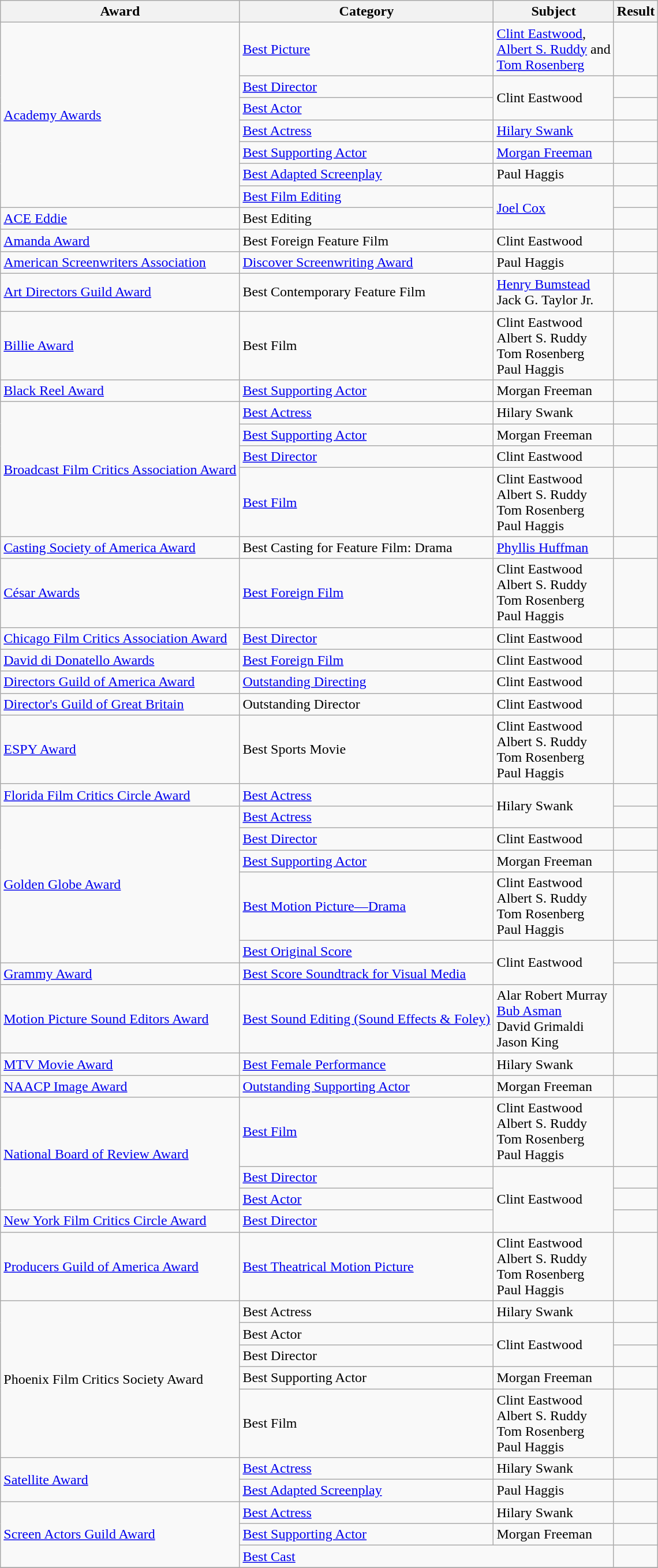<table class="wikitable">
<tr>
<th>Award</th>
<th>Category</th>
<th>Subject</th>
<th>Result</th>
</tr>
<tr>
<td rowspan=7><a href='#'>Academy Awards</a></td>
<td><a href='#'>Best Picture</a></td>
<td><a href='#'>Clint Eastwood</a>, <br><a href='#'>Albert S. Ruddy</a> and  <br><a href='#'>Tom Rosenberg</a></td>
<td></td>
</tr>
<tr>
<td><a href='#'>Best Director</a></td>
<td rowspan=2>Clint Eastwood</td>
<td></td>
</tr>
<tr>
<td><a href='#'>Best Actor</a></td>
<td></td>
</tr>
<tr>
<td><a href='#'>Best Actress</a></td>
<td><a href='#'>Hilary Swank</a></td>
<td></td>
</tr>
<tr>
<td><a href='#'>Best Supporting Actor</a></td>
<td><a href='#'>Morgan Freeman</a></td>
<td></td>
</tr>
<tr>
<td><a href='#'>Best Adapted Screenplay</a></td>
<td>Paul Haggis</td>
<td></td>
</tr>
<tr>
<td><a href='#'>Best Film Editing</a></td>
<td rowspan=2><a href='#'>Joel Cox</a></td>
<td></td>
</tr>
<tr>
<td><a href='#'>ACE Eddie</a></td>
<td>Best Editing</td>
<td></td>
</tr>
<tr>
<td><a href='#'>Amanda Award</a></td>
<td>Best Foreign Feature Film</td>
<td>Clint Eastwood</td>
<td></td>
</tr>
<tr>
<td><a href='#'>American Screenwriters Association</a></td>
<td><a href='#'>Discover Screenwriting Award</a></td>
<td>Paul Haggis</td>
<td></td>
</tr>
<tr>
<td><a href='#'>Art Directors Guild Award</a></td>
<td>Best Contemporary Feature Film</td>
<td><a href='#'>Henry Bumstead</a> <br>Jack G. Taylor Jr.</td>
<td></td>
</tr>
<tr>
<td><a href='#'>Billie Award</a></td>
<td>Best Film</td>
<td>Clint Eastwood <br>Albert S. Ruddy <br>Tom Rosenberg <br>Paul Haggis</td>
<td></td>
</tr>
<tr>
<td><a href='#'>Black Reel Award</a></td>
<td><a href='#'>Best Supporting Actor</a></td>
<td>Morgan Freeman</td>
<td></td>
</tr>
<tr>
<td rowspan=4><a href='#'>Broadcast Film Critics Association Award</a></td>
<td><a href='#'>Best Actress</a></td>
<td>Hilary Swank</td>
<td></td>
</tr>
<tr>
<td><a href='#'>Best Supporting Actor</a></td>
<td>Morgan Freeman</td>
<td></td>
</tr>
<tr>
<td><a href='#'>Best Director</a></td>
<td>Clint Eastwood</td>
<td></td>
</tr>
<tr>
<td><a href='#'>Best Film</a></td>
<td>Clint Eastwood <br>Albert S. Ruddy <br>Tom Rosenberg <br>Paul Haggis</td>
<td></td>
</tr>
<tr>
<td><a href='#'>Casting Society of America Award</a></td>
<td>Best Casting for Feature Film: Drama</td>
<td><a href='#'>Phyllis Huffman</a></td>
<td></td>
</tr>
<tr>
<td><a href='#'>César Awards</a></td>
<td><a href='#'>Best Foreign Film</a></td>
<td>Clint Eastwood <br>Albert S. Ruddy <br>Tom Rosenberg <br>Paul Haggis</td>
<td></td>
</tr>
<tr>
<td><a href='#'>Chicago Film Critics Association Award</a></td>
<td><a href='#'>Best Director</a></td>
<td>Clint Eastwood</td>
<td></td>
</tr>
<tr>
<td><a href='#'>David di Donatello Awards</a></td>
<td><a href='#'>Best Foreign Film</a></td>
<td>Clint Eastwood</td>
<td></td>
</tr>
<tr>
<td><a href='#'>Directors Guild of America Award</a></td>
<td><a href='#'>Outstanding Directing</a></td>
<td>Clint Eastwood</td>
<td></td>
</tr>
<tr>
<td><a href='#'>Director's Guild of Great Britain</a></td>
<td>Outstanding Director</td>
<td>Clint Eastwood</td>
<td></td>
</tr>
<tr>
<td><a href='#'>ESPY Award</a></td>
<td>Best Sports Movie</td>
<td>Clint Eastwood <br>Albert S. Ruddy <br>Tom Rosenberg <br>Paul Haggis</td>
<td></td>
</tr>
<tr>
<td><a href='#'>Florida Film Critics Circle Award</a></td>
<td><a href='#'>Best Actress</a></td>
<td rowspan=2>Hilary Swank</td>
<td></td>
</tr>
<tr>
<td rowspan=5><a href='#'>Golden Globe Award</a></td>
<td><a href='#'>Best Actress</a></td>
<td></td>
</tr>
<tr>
<td><a href='#'>Best Director</a></td>
<td>Clint Eastwood</td>
<td></td>
</tr>
<tr>
<td><a href='#'>Best Supporting Actor</a></td>
<td>Morgan Freeman</td>
<td></td>
</tr>
<tr>
<td><a href='#'>Best Motion Picture—Drama</a></td>
<td>Clint Eastwood <br>Albert S. Ruddy <br>Tom Rosenberg <br>Paul Haggis</td>
<td></td>
</tr>
<tr>
<td><a href='#'>Best Original Score</a></td>
<td rowspan=2>Clint Eastwood</td>
<td></td>
</tr>
<tr>
<td><a href='#'>Grammy Award</a></td>
<td><a href='#'>Best Score Soundtrack for Visual Media</a></td>
<td></td>
</tr>
<tr>
<td><a href='#'>Motion Picture Sound Editors Award</a></td>
<td><a href='#'>Best Sound Editing (Sound Effects & Foley)</a></td>
<td>Alar Robert Murray <br><a href='#'>Bub Asman</a> <br>David Grimaldi <br>Jason King</td>
<td></td>
</tr>
<tr>
<td><a href='#'>MTV Movie Award</a></td>
<td><a href='#'>Best Female Performance</a></td>
<td>Hilary Swank</td>
<td></td>
</tr>
<tr>
<td><a href='#'>NAACP Image Award</a></td>
<td><a href='#'>Outstanding Supporting Actor</a></td>
<td>Morgan Freeman</td>
<td></td>
</tr>
<tr>
<td rowspan=3><a href='#'>National Board of Review Award</a></td>
<td><a href='#'>Best Film</a></td>
<td>Clint Eastwood <br>Albert S. Ruddy <br>Tom Rosenberg <br>Paul Haggis</td>
<td></td>
</tr>
<tr>
<td><a href='#'>Best Director</a></td>
<td rowspan=3>Clint Eastwood</td>
<td></td>
</tr>
<tr>
<td><a href='#'>Best Actor</a></td>
<td></td>
</tr>
<tr>
<td><a href='#'>New York Film Critics Circle Award</a></td>
<td><a href='#'>Best Director</a></td>
<td></td>
</tr>
<tr>
<td><a href='#'>Producers Guild of America Award</a></td>
<td><a href='#'>Best Theatrical Motion Picture</a></td>
<td>Clint Eastwood <br>Albert S. Ruddy <br>Tom Rosenberg <br>Paul Haggis</td>
<td></td>
</tr>
<tr>
<td rowspan=5>Phoenix Film Critics Society Award</td>
<td>Best Actress</td>
<td>Hilary Swank</td>
<td></td>
</tr>
<tr>
<td>Best Actor</td>
<td rowspan=2>Clint Eastwood</td>
<td></td>
</tr>
<tr>
<td>Best Director</td>
<td></td>
</tr>
<tr>
<td>Best Supporting Actor</td>
<td>Morgan Freeman</td>
<td></td>
</tr>
<tr>
<td>Best Film</td>
<td>Clint Eastwood <br>Albert S. Ruddy <br>Tom Rosenberg <br>Paul Haggis</td>
<td></td>
</tr>
<tr>
<td rowspan=2><a href='#'>Satellite Award</a></td>
<td><a href='#'>Best Actress</a></td>
<td>Hilary Swank</td>
<td></td>
</tr>
<tr>
<td><a href='#'>Best Adapted Screenplay</a></td>
<td>Paul Haggis</td>
<td></td>
</tr>
<tr>
<td rowspan=3><a href='#'>Screen Actors Guild Award</a></td>
<td><a href='#'>Best Actress</a></td>
<td>Hilary Swank</td>
<td></td>
</tr>
<tr>
<td><a href='#'>Best Supporting Actor</a></td>
<td>Morgan Freeman</td>
<td></td>
</tr>
<tr>
<td colspan=2><a href='#'>Best Cast</a></td>
<td></td>
</tr>
<tr>
</tr>
</table>
